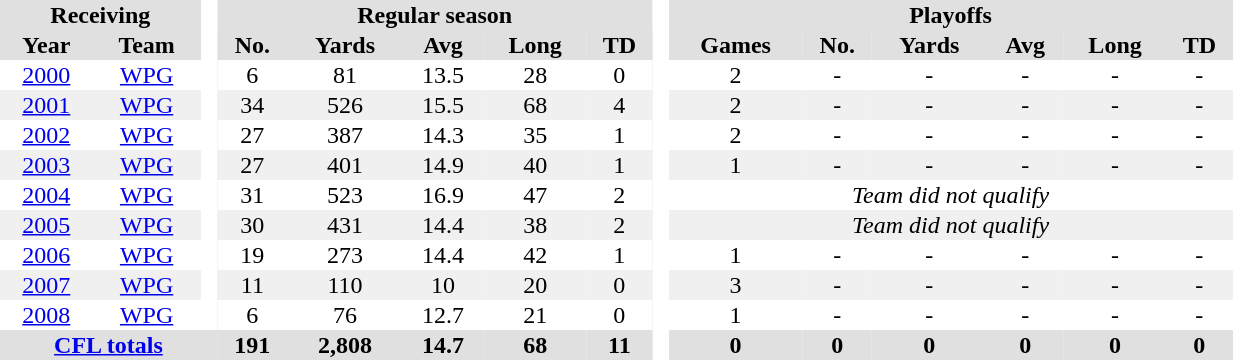<table BORDER="0" CELLPADDING="1" CELLSPACING="0" width="65%" style="text-align:center">
<tr bgcolor="#e0e0e0">
<th colspan="2">Receiving</th>
<th rowspan="99" bgcolor="#ffffff"> </th>
<th colspan="5">Regular season</th>
<th rowspan="99" bgcolor="#ffffff"> </th>
<th colspan="6">Playoffs</th>
</tr>
<tr bgcolor="#e0e0e0">
<th>Year</th>
<th>Team</th>
<th>No.</th>
<th>Yards</th>
<th>Avg</th>
<th>Long</th>
<th>TD</th>
<th>Games</th>
<th>No.</th>
<th>Yards</th>
<th>Avg</th>
<th>Long</th>
<th>TD</th>
</tr>
<tr ALIGN="center">
<td><a href='#'>2000</a></td>
<td><a href='#'>WPG</a></td>
<td>6</td>
<td>81</td>
<td>13.5</td>
<td>28</td>
<td>0</td>
<td>2</td>
<td>-</td>
<td>-</td>
<td>-</td>
<td>-</td>
<td>-</td>
</tr>
<tr ALIGN="center" bgcolor="#f0f0f0">
<td><a href='#'>2001</a></td>
<td><a href='#'>WPG</a></td>
<td>34</td>
<td>526</td>
<td>15.5</td>
<td>68</td>
<td>4</td>
<td>2</td>
<td>-</td>
<td>-</td>
<td>-</td>
<td>-</td>
<td>-</td>
</tr>
<tr ALIGN="center">
<td><a href='#'>2002</a></td>
<td><a href='#'>WPG</a></td>
<td>27</td>
<td>387</td>
<td>14.3</td>
<td>35</td>
<td>1</td>
<td>2</td>
<td>-</td>
<td>-</td>
<td>-</td>
<td>-</td>
<td>-</td>
</tr>
<tr ALIGN="center" bgcolor="#f0f0f0">
<td><a href='#'>2003</a></td>
<td><a href='#'>WPG</a></td>
<td>27</td>
<td>401</td>
<td>14.9</td>
<td>40</td>
<td>1</td>
<td>1</td>
<td>-</td>
<td>-</td>
<td>-</td>
<td>-</td>
<td>-</td>
</tr>
<tr ALIGN="center">
<td><a href='#'>2004</a></td>
<td><a href='#'>WPG</a></td>
<td>31</td>
<td>523</td>
<td>16.9</td>
<td>47</td>
<td>2</td>
<td colspan="6"><em>Team did not qualify</em></td>
</tr>
<tr ALIGN="center" bgcolor="#f0f0f0">
<td><a href='#'>2005</a></td>
<td><a href='#'>WPG</a></td>
<td>30</td>
<td>431</td>
<td>14.4</td>
<td>38</td>
<td>2</td>
<td colspan="6"><em>Team did not qualify</em></td>
</tr>
<tr ALIGN="center">
<td><a href='#'>2006</a></td>
<td><a href='#'>WPG</a></td>
<td>19</td>
<td>273</td>
<td>14.4</td>
<td>42</td>
<td>1</td>
<td>1</td>
<td>-</td>
<td>-</td>
<td>-</td>
<td>-</td>
<td>-</td>
</tr>
<tr ALIGN="center" bgcolor="#f0f0f0">
<td><a href='#'>2007</a></td>
<td><a href='#'>WPG</a></td>
<td>11</td>
<td>110</td>
<td>10</td>
<td>20</td>
<td>0</td>
<td>3</td>
<td>-</td>
<td>-</td>
<td>-</td>
<td>-</td>
<td>-</td>
</tr>
<tr ALIGN="center">
<td><a href='#'>2008</a></td>
<td><a href='#'>WPG</a></td>
<td>6</td>
<td>76</td>
<td>12.7</td>
<td>21</td>
<td>0</td>
<td>1</td>
<td>-</td>
<td>-</td>
<td>-</td>
<td>-</td>
<td>-</td>
</tr>
<tr bgcolor="#e0e0e0">
<th colspan="3"><a href='#'>CFL totals</a></th>
<th>191</th>
<th>2,808</th>
<th>14.7</th>
<th>68</th>
<th>11</th>
<th>0</th>
<th>0</th>
<th>0</th>
<th>0</th>
<th>0</th>
<th>0</th>
</tr>
</table>
